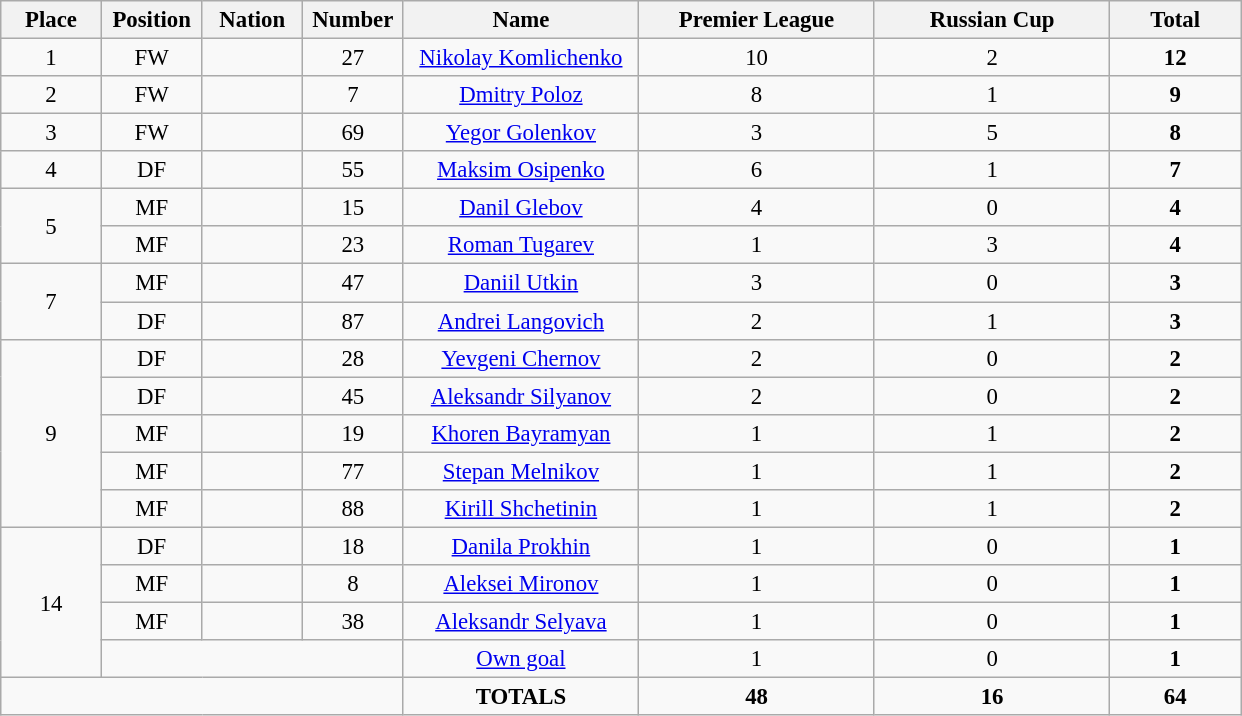<table class="wikitable" style="font-size: 95%; text-align: center;">
<tr>
<th width=60>Place</th>
<th width=60>Position</th>
<th width=60>Nation</th>
<th width=60>Number</th>
<th width=150>Name</th>
<th width=150>Premier League</th>
<th width=150>Russian Cup</th>
<th width=80><strong>Total</strong></th>
</tr>
<tr>
<td>1</td>
<td>FW</td>
<td></td>
<td>27</td>
<td><a href='#'>Nikolay Komlichenko</a></td>
<td>10</td>
<td>2</td>
<td><strong>12</strong></td>
</tr>
<tr>
<td>2</td>
<td>FW</td>
<td></td>
<td>7</td>
<td><a href='#'>Dmitry Poloz</a></td>
<td>8</td>
<td>1</td>
<td><strong>9</strong></td>
</tr>
<tr>
<td>3</td>
<td>FW</td>
<td></td>
<td>69</td>
<td><a href='#'>Yegor Golenkov</a></td>
<td>3</td>
<td>5</td>
<td><strong>8</strong></td>
</tr>
<tr>
<td>4</td>
<td>DF</td>
<td></td>
<td>55</td>
<td><a href='#'>Maksim Osipenko</a></td>
<td>6</td>
<td>1</td>
<td><strong>7</strong></td>
</tr>
<tr>
<td rowspan="2">5</td>
<td>MF</td>
<td></td>
<td>15</td>
<td><a href='#'>Danil Glebov</a></td>
<td>4</td>
<td>0</td>
<td><strong>4</strong></td>
</tr>
<tr>
<td>MF</td>
<td></td>
<td>23</td>
<td><a href='#'>Roman Tugarev</a></td>
<td>1</td>
<td>3</td>
<td><strong>4</strong></td>
</tr>
<tr>
<td rowspan="2">7</td>
<td>MF</td>
<td></td>
<td>47</td>
<td><a href='#'>Daniil Utkin</a></td>
<td>3</td>
<td>0</td>
<td><strong>3</strong></td>
</tr>
<tr>
<td>DF</td>
<td></td>
<td>87</td>
<td><a href='#'>Andrei Langovich</a></td>
<td>2</td>
<td>1</td>
<td><strong>3</strong></td>
</tr>
<tr>
<td rowspan="5">9</td>
<td>DF</td>
<td></td>
<td>28</td>
<td><a href='#'>Yevgeni Chernov</a></td>
<td>2</td>
<td>0</td>
<td><strong>2</strong></td>
</tr>
<tr>
<td>DF</td>
<td></td>
<td>45</td>
<td><a href='#'>Aleksandr Silyanov</a></td>
<td>2</td>
<td>0</td>
<td><strong>2</strong></td>
</tr>
<tr>
<td>MF</td>
<td></td>
<td>19</td>
<td><a href='#'>Khoren Bayramyan</a></td>
<td>1</td>
<td>1</td>
<td><strong>2</strong></td>
</tr>
<tr>
<td>MF</td>
<td></td>
<td>77</td>
<td><a href='#'>Stepan Melnikov</a></td>
<td>1</td>
<td>1</td>
<td><strong>2</strong></td>
</tr>
<tr>
<td>MF</td>
<td></td>
<td>88</td>
<td><a href='#'>Kirill Shchetinin</a></td>
<td>1</td>
<td>1</td>
<td><strong>2</strong></td>
</tr>
<tr>
<td rowspan="4">14</td>
<td>DF</td>
<td></td>
<td>18</td>
<td><a href='#'>Danila Prokhin</a></td>
<td>1</td>
<td>0</td>
<td><strong>1</strong></td>
</tr>
<tr>
<td>MF</td>
<td></td>
<td>8</td>
<td><a href='#'>Aleksei Mironov</a></td>
<td>1</td>
<td>0</td>
<td><strong>1</strong></td>
</tr>
<tr>
<td>MF</td>
<td></td>
<td>38</td>
<td><a href='#'>Aleksandr Selyava</a></td>
<td>1</td>
<td>0</td>
<td><strong>1</strong></td>
</tr>
<tr>
<td colspan="3"></td>
<td><a href='#'>Own goal</a></td>
<td>1</td>
<td>0</td>
<td><strong>1</strong></td>
</tr>
<tr>
<td colspan="4"></td>
<td><strong>TOTALS</strong></td>
<td><strong>48</strong></td>
<td><strong>16</strong></td>
<td><strong>64</strong></td>
</tr>
</table>
